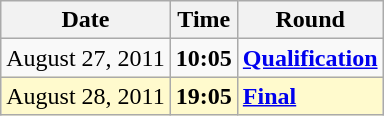<table class="wikitable">
<tr>
<th>Date</th>
<th>Time</th>
<th>Round</th>
</tr>
<tr>
<td>August 27, 2011</td>
<td><strong>10:05</strong></td>
<td><strong><a href='#'>Qualification</a></strong></td>
</tr>
<tr style=background:lemonchiffon>
<td>August 28, 2011</td>
<td><strong>19:05</strong></td>
<td><strong><a href='#'>Final</a></strong></td>
</tr>
</table>
